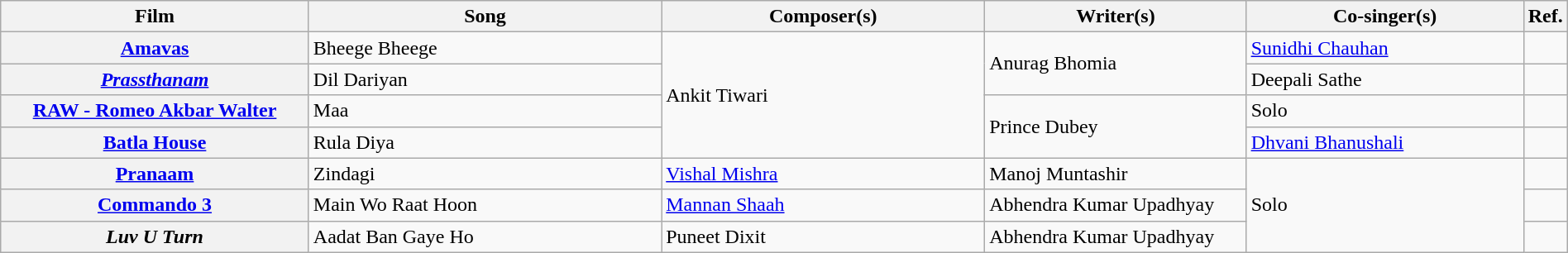<table class="wikitable plainrowheaders" width="100%" textcolor:#000;">
<tr>
<th scope="col" width=20%><strong>Film</strong></th>
<th scope="col" width=23%><strong>Song</strong></th>
<th scope="col" width=21%><strong>Composer(s)</strong></th>
<th scope="col" width=17%><strong>Writer(s)</strong></th>
<th scope="col" width=18%><strong>Co-singer(s)</strong></th>
<th scope="col" width=1%><strong>Ref.</strong></th>
</tr>
<tr>
<th scope=row><a href='#'>Amavas</a></th>
<td>Bheege Bheege</td>
<td rowspan=4>Ankit Tiwari</td>
<td rowspan=2>Anurag Bhomia</td>
<td><a href='#'>Sunidhi Chauhan</a></td>
<td></td>
</tr>
<tr>
<th scope="row"><em><a href='#'>Prassthanam</a></em></th>
<td>Dil Dariyan</td>
<td>Deepali Sathe</td>
<td></td>
</tr>
<tr>
<th scope=row><a href='#'>RAW - Romeo Akbar Walter</a></th>
<td>Maa</td>
<td rowspan=2>Prince Dubey</td>
<td>Solo</td>
<td></td>
</tr>
<tr>
<th scope=row><a href='#'>Batla House</a></th>
<td>Rula Diya</td>
<td><a href='#'>Dhvani Bhanushali</a></td>
<td></td>
</tr>
<tr>
<th scope=row><a href='#'>Pranaam</a></th>
<td>Zindagi</td>
<td><a href='#'>Vishal Mishra</a></td>
<td>Manoj Muntashir</td>
<td rowspan=3>Solo</td>
<td></td>
</tr>
<tr>
<th scope=row><a href='#'>Commando 3</a></th>
<td>Main Wo Raat Hoon</td>
<td><a href='#'>Mannan Shaah</a></td>
<td>Abhendra Kumar Upadhyay</td>
<td></td>
</tr>
<tr>
<th><em>Luv U Turn</em></th>
<td>Aadat Ban Gaye Ho</td>
<td>Puneet Dixit</td>
<td>Abhendra Kumar Upadhyay</td>
<td></td>
</tr>
</table>
